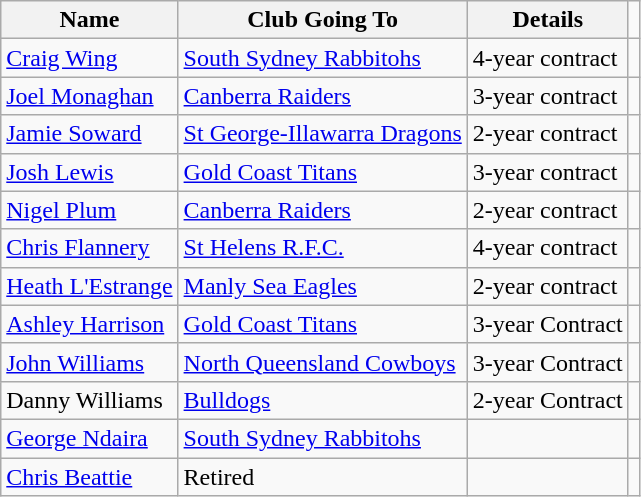<table class="wikitable">
<tr>
<th>Name</th>
<th>Club Going To</th>
<th>Details</th>
</tr>
<tr>
<td><a href='#'>Craig Wing</a></td>
<td><a href='#'>South Sydney Rabbitohs</a></td>
<td>4-year contract</td>
<td></td>
</tr>
<tr>
<td><a href='#'>Joel Monaghan</a></td>
<td><a href='#'>Canberra Raiders</a></td>
<td>3-year contract</td>
<td></td>
</tr>
<tr>
<td><a href='#'>Jamie Soward</a></td>
<td><a href='#'>St George-Illawarra Dragons</a></td>
<td>2-year contract</td>
<td></td>
</tr>
<tr>
<td><a href='#'>Josh Lewis</a></td>
<td><a href='#'>Gold Coast Titans</a></td>
<td>3-year contract</td>
<td></td>
</tr>
<tr>
<td><a href='#'>Nigel Plum</a></td>
<td><a href='#'>Canberra Raiders</a></td>
<td>2-year contract</td>
<td></td>
</tr>
<tr>
<td><a href='#'>Chris Flannery</a></td>
<td><a href='#'>St Helens R.F.C.</a></td>
<td>4-year contract</td>
<td></td>
</tr>
<tr>
<td><a href='#'>Heath L'Estrange</a></td>
<td><a href='#'>Manly Sea Eagles</a></td>
<td>2-year contract</td>
<td></td>
</tr>
<tr>
<td><a href='#'>Ashley Harrison</a></td>
<td><a href='#'>Gold Coast Titans</a></td>
<td>3-year Contract</td>
<td></td>
</tr>
<tr>
<td><a href='#'>John Williams</a></td>
<td><a href='#'>North Queensland Cowboys</a></td>
<td>3-year Contract</td>
<td></td>
</tr>
<tr>
<td>Danny Williams</td>
<td><a href='#'>Bulldogs</a></td>
<td>2-year Contract</td>
<td></td>
</tr>
<tr>
<td><a href='#'>George Ndaira</a></td>
<td><a href='#'>South Sydney Rabbitohs</a></td>
<td></td>
<td></td>
</tr>
<tr>
<td><a href='#'>Chris Beattie</a></td>
<td>Retired</td>
<td></td>
<td></td>
</tr>
</table>
